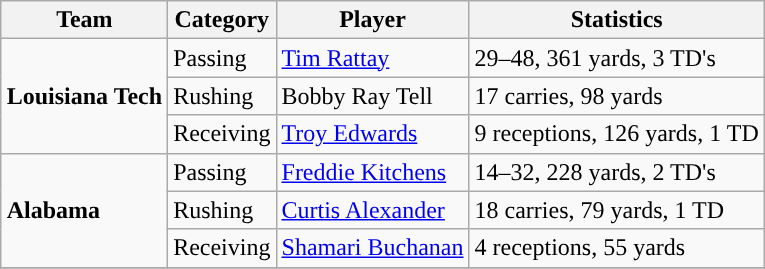<table class="wikitable" style="float: right;">
<tr>
<th>Team</th>
<th>Category</th>
<th>Player</th>
<th>Statistics</th>
</tr>
<tr>
<td rowspan=3><strong>Louisiana Tech</strong></td>
<td>Passing</td>
<td><a href='#'>Tim Rattay</a></td>
<td>29–48, 361 yards, 3 TD's</td>
</tr>
<tr>
<td>Rushing</td>
<td>Bobby Ray Tell</td>
<td>17 carries, 98 yards</td>
</tr>
<tr>
<td>Receiving</td>
<td><a href='#'>Troy Edwards</a></td>
<td>9 receptions, 126 yards, 1 TD</td>
</tr>
<tr>
<td rowspan=3><strong>Alabama</strong></td>
<td>Passing</td>
<td><a href='#'>Freddie Kitchens</a></td>
<td>14–32, 228 yards, 2 TD's</td>
</tr>
<tr>
<td>Rushing</td>
<td><a href='#'>Curtis Alexander</a></td>
<td>18 carries, 79 yards, 1 TD</td>
</tr>
<tr>
<td>Receiving</td>
<td><a href='#'>Shamari Buchanan</a></td>
<td>4 receptions, 55 yards</td>
</tr>
<tr>
</tr>
</table>
